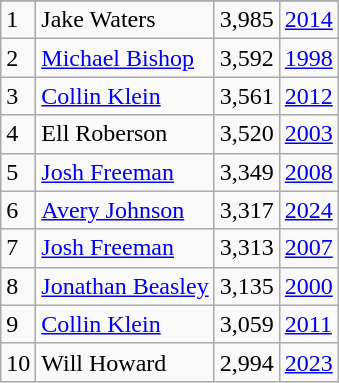<table class="wikitable">
<tr>
</tr>
<tr>
<td>1</td>
<td>Jake Waters</td>
<td><abbr>3,985</abbr></td>
<td><a href='#'>2014</a></td>
</tr>
<tr>
<td>2</td>
<td><a href='#'>Michael Bishop</a></td>
<td><abbr>3,592</abbr></td>
<td><a href='#'>1998</a></td>
</tr>
<tr>
<td>3</td>
<td><a href='#'>Collin Klein</a></td>
<td><abbr>3,561</abbr></td>
<td><a href='#'>2012</a></td>
</tr>
<tr>
<td>4</td>
<td>Ell Roberson</td>
<td><abbr>3,520</abbr></td>
<td><a href='#'>2003</a></td>
</tr>
<tr>
<td>5</td>
<td><a href='#'>Josh Freeman</a></td>
<td><abbr>3,349</abbr></td>
<td><a href='#'>2008</a></td>
</tr>
<tr>
<td>6</td>
<td><a href='#'>Avery Johnson</a></td>
<td><abbr>3,317</abbr></td>
<td><a href='#'>2024</a></td>
</tr>
<tr>
<td>7</td>
<td><a href='#'>Josh Freeman</a></td>
<td><abbr>3,313</abbr></td>
<td><a href='#'>2007</a></td>
</tr>
<tr>
<td>8</td>
<td><a href='#'>Jonathan Beasley</a></td>
<td><abbr>3,135</abbr></td>
<td><a href='#'>2000</a></td>
</tr>
<tr>
<td>9</td>
<td><a href='#'>Collin Klein</a></td>
<td><abbr>3,059</abbr></td>
<td><a href='#'>2011</a></td>
</tr>
<tr>
<td>10</td>
<td>Will Howard</td>
<td><abbr>2,994</abbr></td>
<td><a href='#'>2023</a></td>
</tr>
</table>
